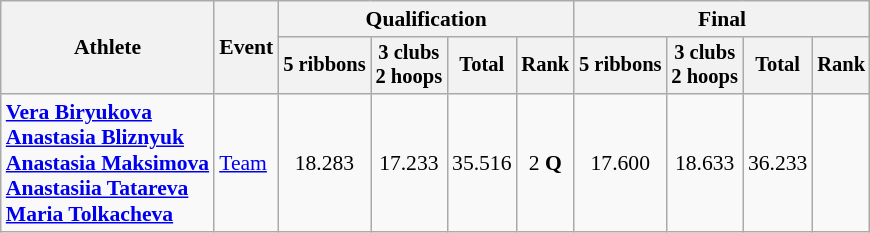<table class="wikitable" style="font-size:90%">
<tr>
<th rowspan="2">Athlete</th>
<th rowspan="2">Event</th>
<th colspan="4">Qualification</th>
<th colspan="4">Final</th>
</tr>
<tr style="font-size:95%">
<th>5 ribbons</th>
<th>3 clubs<br>2 hoops</th>
<th>Total</th>
<th>Rank</th>
<th>5 ribbons</th>
<th>3 clubs<br>2 hoops</th>
<th>Total</th>
<th>Rank</th>
</tr>
<tr align=center>
<td align=left><strong><a href='#'>Vera Biryukova</a><br><a href='#'>Anastasia Bliznyuk</a><br><a href='#'>Anastasia Maksimova</a><br><a href='#'>Anastasiia Tatareva</a><br><a href='#'>Maria Tolkacheva</a></strong></td>
<td align=left><a href='#'>Team</a></td>
<td>18.283</td>
<td>17.233</td>
<td>35.516</td>
<td>2 <strong>Q</strong></td>
<td>17.600</td>
<td>18.633</td>
<td>36.233</td>
<td></td>
</tr>
</table>
